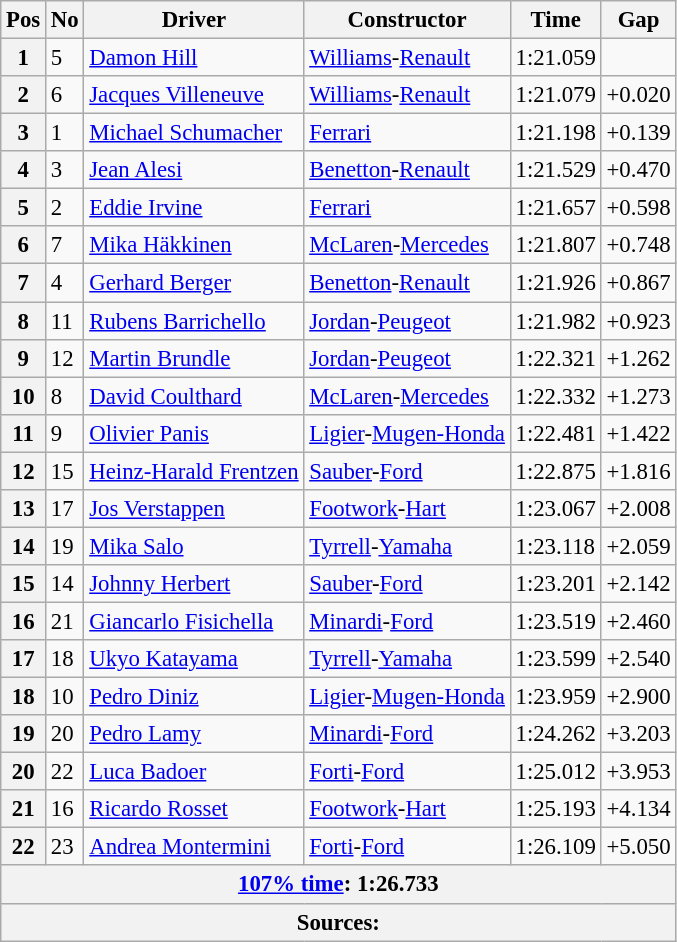<table class="wikitable sortable" style="font-size: 95%;">
<tr>
<th>Pos</th>
<th>No</th>
<th>Driver</th>
<th>Constructor</th>
<th>Time</th>
<th>Gap</th>
</tr>
<tr>
<th>1</th>
<td>5</td>
<td> <a href='#'>Damon Hill</a></td>
<td><a href='#'>Williams</a>-<a href='#'>Renault</a></td>
<td>1:21.059</td>
<td></td>
</tr>
<tr>
<th>2</th>
<td>6</td>
<td> <a href='#'>Jacques Villeneuve</a></td>
<td><a href='#'>Williams</a>-<a href='#'>Renault</a></td>
<td>1:21.079</td>
<td>+0.020</td>
</tr>
<tr>
<th>3</th>
<td>1</td>
<td> <a href='#'>Michael Schumacher</a></td>
<td><a href='#'>Ferrari</a></td>
<td>1:21.198</td>
<td>+0.139</td>
</tr>
<tr>
<th>4</th>
<td>3</td>
<td> <a href='#'>Jean Alesi</a></td>
<td><a href='#'>Benetton</a>-<a href='#'>Renault</a></td>
<td>1:21.529</td>
<td>+0.470</td>
</tr>
<tr>
<th>5</th>
<td>2</td>
<td> <a href='#'>Eddie Irvine</a></td>
<td><a href='#'>Ferrari</a></td>
<td>1:21.657</td>
<td>+0.598</td>
</tr>
<tr>
<th>6</th>
<td>7</td>
<td> <a href='#'>Mika Häkkinen</a></td>
<td><a href='#'>McLaren</a>-<a href='#'>Mercedes</a></td>
<td>1:21.807</td>
<td>+0.748</td>
</tr>
<tr>
<th>7</th>
<td>4</td>
<td> <a href='#'>Gerhard Berger</a></td>
<td><a href='#'>Benetton</a>-<a href='#'>Renault</a></td>
<td>1:21.926</td>
<td>+0.867</td>
</tr>
<tr>
<th>8</th>
<td>11</td>
<td> <a href='#'>Rubens Barrichello</a></td>
<td><a href='#'>Jordan</a>-<a href='#'>Peugeot</a></td>
<td>1:21.982</td>
<td>+0.923</td>
</tr>
<tr>
<th>9</th>
<td>12</td>
<td> <a href='#'>Martin Brundle</a></td>
<td><a href='#'>Jordan</a>-<a href='#'>Peugeot</a></td>
<td>1:22.321</td>
<td>+1.262</td>
</tr>
<tr>
<th>10</th>
<td>8</td>
<td> <a href='#'>David Coulthard</a></td>
<td><a href='#'>McLaren</a>-<a href='#'>Mercedes</a></td>
<td>1:22.332</td>
<td>+1.273</td>
</tr>
<tr>
<th>11</th>
<td>9</td>
<td> <a href='#'>Olivier Panis</a></td>
<td><a href='#'>Ligier</a>-<a href='#'>Mugen-Honda</a></td>
<td>1:22.481</td>
<td>+1.422</td>
</tr>
<tr>
<th>12</th>
<td>15</td>
<td> <a href='#'>Heinz-Harald Frentzen</a></td>
<td><a href='#'>Sauber</a>-<a href='#'>Ford</a></td>
<td>1:22.875</td>
<td>+1.816</td>
</tr>
<tr>
<th>13</th>
<td>17</td>
<td> <a href='#'>Jos Verstappen</a></td>
<td><a href='#'>Footwork</a>-<a href='#'>Hart</a></td>
<td>1:23.067</td>
<td>+2.008</td>
</tr>
<tr>
<th>14</th>
<td>19</td>
<td> <a href='#'>Mika Salo</a></td>
<td><a href='#'>Tyrrell</a>-<a href='#'>Yamaha</a></td>
<td>1:23.118</td>
<td>+2.059</td>
</tr>
<tr>
<th>15</th>
<td>14</td>
<td> <a href='#'>Johnny Herbert</a></td>
<td><a href='#'>Sauber</a>-<a href='#'>Ford</a></td>
<td>1:23.201</td>
<td>+2.142</td>
</tr>
<tr>
<th>16</th>
<td>21</td>
<td> <a href='#'>Giancarlo Fisichella</a></td>
<td><a href='#'>Minardi</a>-<a href='#'>Ford</a></td>
<td>1:23.519</td>
<td>+2.460</td>
</tr>
<tr>
<th>17</th>
<td>18</td>
<td> <a href='#'>Ukyo Katayama</a></td>
<td><a href='#'>Tyrrell</a>-<a href='#'>Yamaha</a></td>
<td>1:23.599</td>
<td>+2.540</td>
</tr>
<tr>
<th>18</th>
<td>10</td>
<td> <a href='#'>Pedro Diniz</a></td>
<td><a href='#'>Ligier</a>-<a href='#'>Mugen-Honda</a></td>
<td>1:23.959</td>
<td>+2.900</td>
</tr>
<tr>
<th>19</th>
<td>20</td>
<td> <a href='#'>Pedro Lamy</a></td>
<td><a href='#'>Minardi</a>-<a href='#'>Ford</a></td>
<td>1:24.262</td>
<td>+3.203</td>
</tr>
<tr>
<th>20</th>
<td>22</td>
<td> <a href='#'>Luca Badoer</a></td>
<td><a href='#'>Forti</a>-<a href='#'>Ford</a></td>
<td>1:25.012</td>
<td>+3.953</td>
</tr>
<tr>
<th>21</th>
<td>16</td>
<td> <a href='#'>Ricardo Rosset</a></td>
<td><a href='#'>Footwork</a>-<a href='#'>Hart</a></td>
<td>1:25.193</td>
<td>+4.134</td>
</tr>
<tr>
<th>22</th>
<td>23</td>
<td> <a href='#'>Andrea Montermini</a></td>
<td><a href='#'>Forti</a>-<a href='#'>Ford</a></td>
<td>1:26.109</td>
<td>+5.050</td>
</tr>
<tr>
<th colspan=8><a href='#'>107% time</a>: 1:26.733</th>
</tr>
<tr>
<th colspan="6">Sources:</th>
</tr>
</table>
